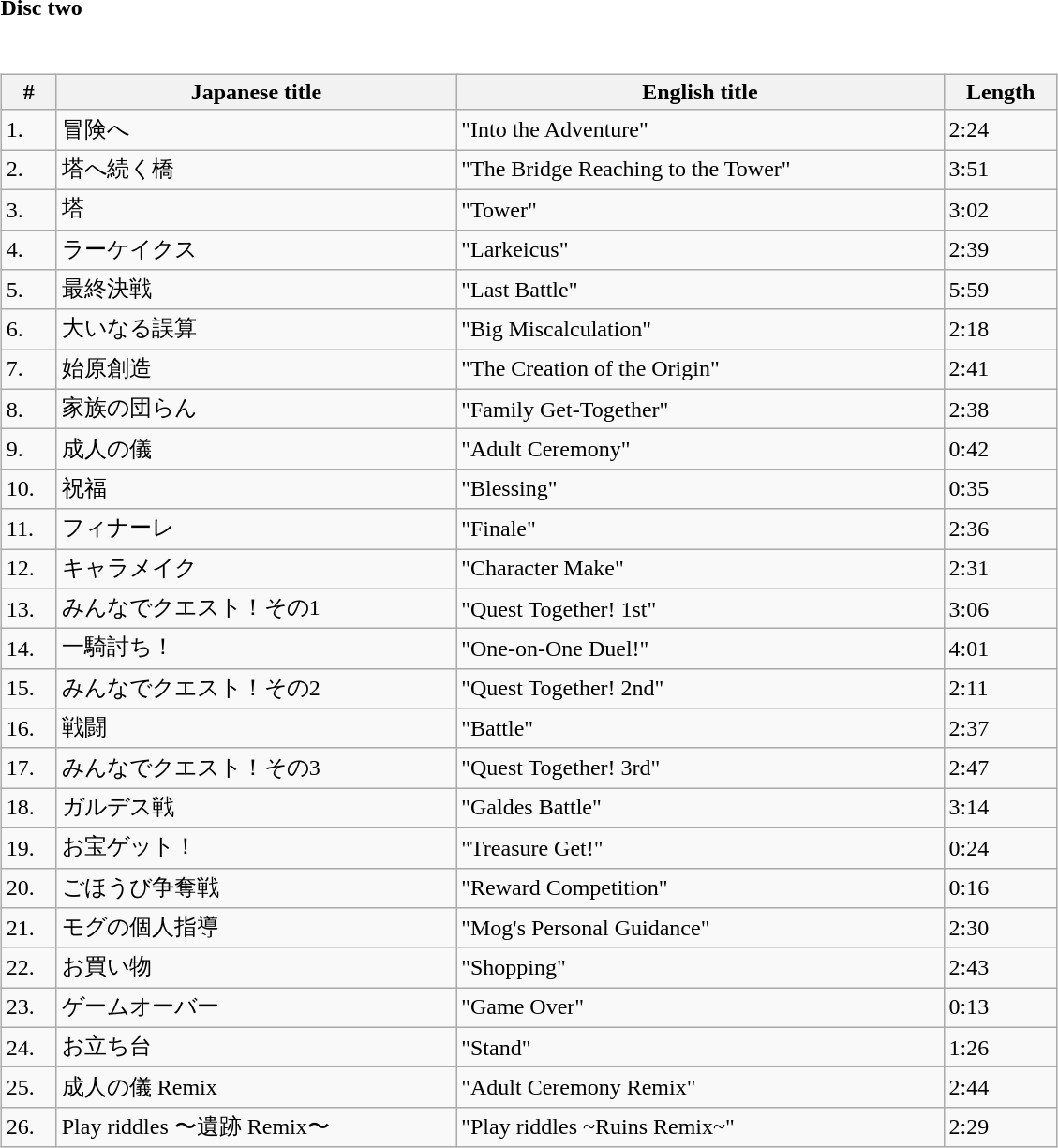<table class="collapsible collapsed" border="0" style="width:60%">
<tr>
<th style="width:12em; text-align:left">Disc two</th>
<th></th>
</tr>
<tr>
<td colspan="2"><br><table class="wikitable" style="width:100%; margin-right:-1em;">
<tr>
<th>#</th>
<th>Japanese title</th>
<th>English title</th>
<th>Length</th>
</tr>
<tr>
<td>1.</td>
<td>冒険へ</td>
<td>"Into the Adventure"</td>
<td>2:24</td>
</tr>
<tr>
<td>2.</td>
<td>塔へ続く橋</td>
<td>"The Bridge Reaching to the Tower"</td>
<td>3:51</td>
</tr>
<tr>
<td>3.</td>
<td>塔</td>
<td>"Tower"</td>
<td>3:02</td>
</tr>
<tr>
<td>4.</td>
<td>ラーケイクス</td>
<td>"Larkeicus"</td>
<td>2:39</td>
</tr>
<tr>
<td>5.</td>
<td>最終決戦</td>
<td>"Last Battle"</td>
<td>5:59</td>
</tr>
<tr>
<td>6.</td>
<td>大いなる誤算</td>
<td>"Big Miscalculation"</td>
<td>2:18</td>
</tr>
<tr>
<td>7.</td>
<td>始原創造</td>
<td>"The Creation of the Origin"</td>
<td>2:41</td>
</tr>
<tr>
<td>8.</td>
<td>家族の団らん</td>
<td>"Family Get-Together"</td>
<td>2:38</td>
</tr>
<tr>
<td>9.</td>
<td>成人の儀</td>
<td>"Adult Ceremony"</td>
<td>0:42</td>
</tr>
<tr>
<td>10.</td>
<td>祝福</td>
<td>"Blessing"</td>
<td>0:35</td>
</tr>
<tr>
<td>11.</td>
<td>フィナーレ</td>
<td>"Finale"</td>
<td>2:36</td>
</tr>
<tr>
<td>12.</td>
<td>キャラメイク</td>
<td>"Character Make"</td>
<td>2:31</td>
</tr>
<tr>
<td>13.</td>
<td>みんなでクエスト！その1</td>
<td>"Quest Together! 1st"</td>
<td>3:06</td>
</tr>
<tr>
<td>14.</td>
<td>一騎討ち！</td>
<td>"One-on-One Duel!"</td>
<td>4:01</td>
</tr>
<tr>
<td>15.</td>
<td>みんなでクエスト！その2</td>
<td>"Quest Together! 2nd"</td>
<td>2:11</td>
</tr>
<tr>
<td>16.</td>
<td>戦闘</td>
<td>"Battle"</td>
<td>2:37</td>
</tr>
<tr>
<td>17.</td>
<td>みんなでクエスト！その3</td>
<td>"Quest Together! 3rd"</td>
<td>2:47</td>
</tr>
<tr>
<td>18.</td>
<td>ガルデス戦</td>
<td>"Galdes Battle"</td>
<td>3:14</td>
</tr>
<tr>
<td>19.</td>
<td>お宝ゲット！</td>
<td>"Treasure Get!"</td>
<td>0:24</td>
</tr>
<tr>
<td>20.</td>
<td>ごほうび争奪戦</td>
<td>"Reward Competition"</td>
<td>0:16</td>
</tr>
<tr>
<td>21.</td>
<td>モグの個人指導</td>
<td>"Mog's Personal Guidance"</td>
<td>2:30</td>
</tr>
<tr>
<td>22.</td>
<td>お買い物</td>
<td>"Shopping"</td>
<td>2:43</td>
</tr>
<tr>
<td>23.</td>
<td>ゲームオーバー</td>
<td>"Game Over"</td>
<td>0:13</td>
</tr>
<tr>
<td>24.</td>
<td>お立ち台</td>
<td>"Stand"</td>
<td>1:26</td>
</tr>
<tr>
<td>25.</td>
<td>成人の儀 Remix</td>
<td>"Adult Ceremony Remix"</td>
<td>2:44</td>
</tr>
<tr>
<td>26.</td>
<td>Play riddles 〜遺跡 Remix〜</td>
<td>"Play riddles ~Ruins Remix~"</td>
<td>2:29</td>
</tr>
</table>
</td>
</tr>
</table>
